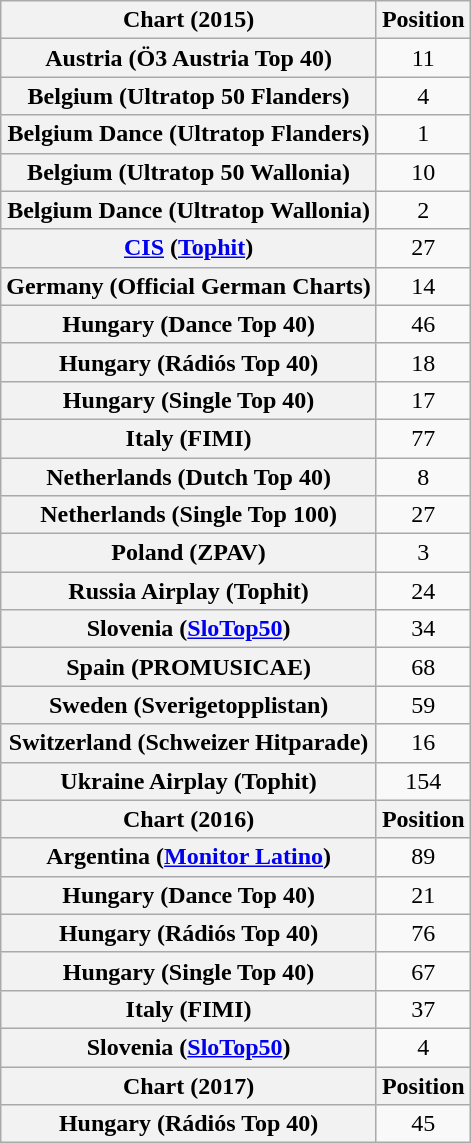<table class="wikitable sortable plainrowheaders" style="text-align:center;">
<tr>
<th scope="col">Chart (2015)</th>
<th scope="col">Position</th>
</tr>
<tr>
<th scope="row">Austria (Ö3 Austria Top 40)</th>
<td>11</td>
</tr>
<tr>
<th scope="row">Belgium (Ultratop 50 Flanders)</th>
<td>4</td>
</tr>
<tr>
<th scope="row">Belgium Dance (Ultratop Flanders)</th>
<td>1</td>
</tr>
<tr>
<th scope="row">Belgium (Ultratop 50 Wallonia)</th>
<td>10</td>
</tr>
<tr>
<th scope="row">Belgium Dance (Ultratop Wallonia)</th>
<td>2</td>
</tr>
<tr>
<th scope="row"><a href='#'>CIS</a> (<a href='#'>Tophit</a>)</th>
<td style="text-align:center;">27</td>
</tr>
<tr>
<th scope="row">Germany (Official German Charts)</th>
<td>14</td>
</tr>
<tr>
<th scope="row">Hungary (Dance Top 40)</th>
<td>46</td>
</tr>
<tr>
<th scope="row">Hungary (Rádiós Top 40)</th>
<td>18</td>
</tr>
<tr>
<th scope="row">Hungary (Single Top 40)</th>
<td>17</td>
</tr>
<tr>
<th scope="row">Italy (FIMI)</th>
<td>77</td>
</tr>
<tr>
<th scope="row">Netherlands (Dutch Top 40)</th>
<td>8</td>
</tr>
<tr>
<th scope="row">Netherlands (Single Top 100)</th>
<td>27</td>
</tr>
<tr>
<th scope="row">Poland (ZPAV)</th>
<td>3</td>
</tr>
<tr>
<th scope="row">Russia Airplay (Tophit)</th>
<td style="text-align:center;">24</td>
</tr>
<tr>
<th scope="row">Slovenia (<a href='#'>SloTop50</a>)</th>
<td align=center>34</td>
</tr>
<tr>
<th scope="row">Spain (PROMUSICAE)</th>
<td>68</td>
</tr>
<tr>
<th scope="row">Sweden (Sverigetopplistan)</th>
<td>59</td>
</tr>
<tr>
<th scope="row">Switzerland (Schweizer Hitparade)</th>
<td>16</td>
</tr>
<tr>
<th scope="row">Ukraine Airplay (Tophit)</th>
<td style="text-align:center;">154</td>
</tr>
<tr>
<th scope="col">Chart (2016)</th>
<th scope="col">Position</th>
</tr>
<tr>
<th scope="row">Argentina (<a href='#'>Monitor Latino</a>)</th>
<td>89</td>
</tr>
<tr>
<th scope="row">Hungary (Dance Top 40)</th>
<td>21</td>
</tr>
<tr>
<th scope="row">Hungary (Rádiós Top 40)</th>
<td>76</td>
</tr>
<tr>
<th scope="row">Hungary (Single Top 40)</th>
<td>67</td>
</tr>
<tr>
<th scope="row">Italy (FIMI)</th>
<td>37</td>
</tr>
<tr>
<th scope="row">Slovenia (<a href='#'>SloTop50</a>)</th>
<td align=center>4</td>
</tr>
<tr>
<th scope="col">Chart (2017)</th>
<th scope="col">Position</th>
</tr>
<tr>
<th scope="row">Hungary (Rádiós Top 40)</th>
<td>45</td>
</tr>
</table>
